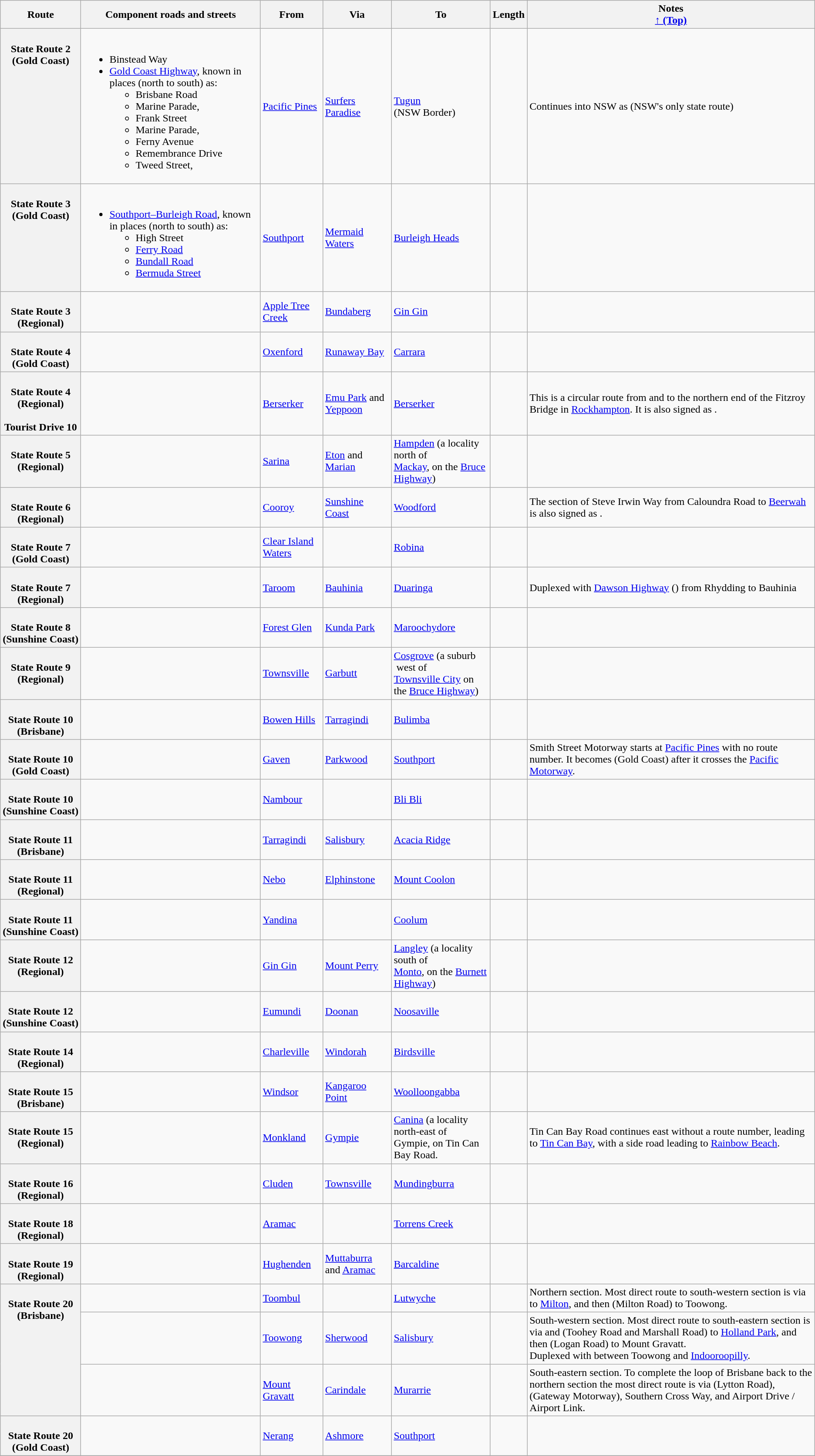<table class="wikitable">
<tr>
<th scope="col">Route</th>
<th scope="col">Component roads and streets</th>
<th scope="col">From</th>
<th scope="col">Via</th>
<th scope="col">To</th>
<th scope="col">Length</th>
<th scope="col">Notes <br><a href='#'>↑ (Top)</a></th>
</tr>
<tr>
<th style="vertical-align:top; white-space:nowrap;"><br>State Route 2 <br>(Gold Coast)</th>
<td><br><ul><li>Binstead Way</li><li><a href='#'>Gold Coast Highway</a>, known in places (north to south) as:<ul><li>Brisbane Road</li><li>Marine Parade, </li><li>Frank Street</li><li>Marine Parade, </li><li>Ferny Avenue</li><li>Remembrance Drive</li><li>Tweed Street, </li></ul></li></ul></td>
<td><a href='#'>Pacific Pines</a></td>
<td><a href='#'>Surfers Paradise</a></td>
<td><a href='#'>Tugun</a><br>(NSW Border)</td>
<td></td>
<td>Continues into NSW as  (NSW's only state route)</td>
</tr>
<tr>
<th style="vertical-align:top; white-space:nowrap;"><br>State Route 3<br>(Gold Coast)</th>
<td><br><ul><li><a href='#'>Southport–Burleigh Road</a>, known in places (north to south) as:<ul><li>High Street</li><li><a href='#'>Ferry Road</a></li><li><a href='#'>Bundall Road</a></li><li><a href='#'>Bermuda Street</a></li></ul></li></ul></td>
<td><a href='#'>Southport</a></td>
<td><a href='#'>Mermaid Waters</a></td>
<td><a href='#'>Burleigh Heads</a></td>
<td></td>
<td></td>
</tr>
<tr>
<th style="vertical-align:top; white-space:nowrap;"><br>State Route 3<br>(Regional)</th>
<td></td>
<td><a href='#'>Apple Tree Creek</a></td>
<td><a href='#'>Bundaberg</a></td>
<td><a href='#'>Gin Gin</a></td>
<td></td>
<td></td>
</tr>
<tr>
<th style="vertical-align:top; white-space:nowrap;"><br>State Route 4<br>(Gold Coast)</th>
<td></td>
<td><a href='#'>Oxenford</a></td>
<td><a href='#'>Runaway Bay</a></td>
<td><a href='#'>Carrara</a></td>
<td></td>
<td></td>
</tr>
<tr>
<th style="vertical-align:top; white-space:nowrap;"><br>State Route 4<br>(Regional)<br><br>Tourist Drive 10</th>
<td></td>
<td><a href='#'>Berserker</a></td>
<td><a href='#'>Emu Park</a> and <a href='#'>Yeppoon</a></td>
<td><a href='#'>Berserker</a></td>
<td></td>
<td>This is a circular route from and to the northern end of the Fitzroy Bridge in <a href='#'>Rockhampton</a>. It is also signed as .</td>
</tr>
<tr>
<th style="vertical-align:top; white-space:nowrap;"><br>State Route 5<br>(Regional)</th>
<td></td>
<td><a href='#'>Sarina</a></td>
<td><a href='#'>Eton</a> and <a href='#'>Marian</a></td>
<td><a href='#'>Hampden</a> (a locality   north of<br><a href='#'>Mackay</a>, on the <a href='#'>Bruce Highway</a>)</td>
<td></td>
<td></td>
</tr>
<tr>
<th style="vertical-align:top; white-space:nowrap;"><br>State Route 6<br>(Regional)</th>
<td></td>
<td><a href='#'>Cooroy</a></td>
<td><a href='#'>Sunshine Coast</a></td>
<td><a href='#'>Woodford</a></td>
<td></td>
<td>The section of Steve Irwin Way from Caloundra Road to <a href='#'>Beerwah</a> is also signed as .</td>
</tr>
<tr>
<th style="vertical-align:top; white-space:nowrap;"><br>State Route 7<br>(Gold Coast)</th>
<td></td>
<td><a href='#'>Clear Island Waters</a></td>
<td></td>
<td><a href='#'>Robina</a></td>
<td></td>
<td></td>
</tr>
<tr>
<th style="vertical-align:top; white-space:nowrap;"><br>State Route 7<br>(Regional)</th>
<td></td>
<td><a href='#'>Taroom</a></td>
<td><a href='#'>Bauhinia</a></td>
<td><a href='#'>Duaringa</a></td>
<td></td>
<td>Duplexed with <a href='#'>Dawson Highway</a> () from Rhydding to Bauhinia</td>
</tr>
<tr>
<th style="vertical-align:top; white-space:nowrap;"><br>State Route 8<br>(Sunshine Coast)</th>
<td></td>
<td><a href='#'>Forest Glen</a></td>
<td><a href='#'>Kunda Park</a></td>
<td><a href='#'>Maroochydore</a></td>
<td></td>
<td></td>
</tr>
<tr>
<th style="vertical-align:top; white-space:nowrap;"><br>State Route 9<br>(Regional)</th>
<td></td>
<td><a href='#'>Townsville</a></td>
<td><a href='#'>Garbutt</a></td>
<td><a href='#'>Cosgrove</a> (a suburb  west of<br><a href='#'>Townsville City</a> on the <a href='#'>Bruce Highway</a>)</td>
<td></td>
<td></td>
</tr>
<tr>
<th style="vertical-align:top; white-space:nowrap;"><br>State Route 10<br>(Brisbane)</th>
<td></td>
<td><a href='#'>Bowen Hills</a></td>
<td><a href='#'>Tarragindi</a></td>
<td><a href='#'>Bulimba</a></td>
<td></td>
<td></td>
</tr>
<tr>
<th style="vertical-align:top; white-space:nowrap;"><br>State Route 10<br>(Gold Coast)</th>
<td></td>
<td><a href='#'>Gaven</a></td>
<td><a href='#'>Parkwood</a></td>
<td><a href='#'>Southport</a></td>
<td></td>
<td>Smith Street Motorway starts at <a href='#'>Pacific Pines</a> with no route number. It becomes  (Gold Coast) after it crosses the <a href='#'>Pacific Motorway</a>.</td>
</tr>
<tr>
<th style="vertical-align:top; white-space:nowrap;"><br>State Route 10<br>(Sunshine Coast)</th>
<td></td>
<td><a href='#'>Nambour</a></td>
<td></td>
<td><a href='#'>Bli Bli</a></td>
<td></td>
<td></td>
</tr>
<tr>
<th style="vertical-align:top; white-space:nowrap;"><br>State Route 11<br>(Brisbane)</th>
<td></td>
<td><a href='#'>Tarragindi</a></td>
<td><a href='#'>Salisbury</a></td>
<td><a href='#'>Acacia Ridge</a></td>
<td></td>
<td></td>
</tr>
<tr>
<th style="vertical-align:top; white-space:nowrap;"><br>State Route 11<br>(Regional)</th>
<td></td>
<td><a href='#'>Nebo</a></td>
<td><a href='#'>Elphinstone</a></td>
<td><a href='#'>Mount Coolon</a></td>
<td></td>
<td></td>
</tr>
<tr>
<th style="vertical-align:top; white-space:nowrap;"><br>State Route 11<br>(Sunshine Coast)</th>
<td></td>
<td><a href='#'>Yandina</a></td>
<td></td>
<td><a href='#'>Coolum</a></td>
<td></td>
<td></td>
</tr>
<tr>
<th style="vertical-align:top; white-space:nowrap;"><br>State Route 12<br>(Regional)</th>
<td></td>
<td><a href='#'>Gin Gin</a></td>
<td><a href='#'>Mount Perry</a></td>
<td><a href='#'>Langley</a> (a locality   south of<br><a href='#'>Monto</a>, on the <a href='#'>Burnett Highway</a>)</td>
<td></td>
<td></td>
</tr>
<tr>
<th style="vertical-align:top; white-space:nowrap;"><br>State Route 12<br>(Sunshine Coast)</th>
<td></td>
<td><a href='#'>Eumundi</a></td>
<td><a href='#'>Doonan</a></td>
<td><a href='#'>Noosaville</a></td>
<td></td>
<td></td>
</tr>
<tr>
<th style="vertical-align:top; white-space:nowrap;"><br>State Route 14<br>(Regional)</th>
<td></td>
<td><a href='#'>Charleville</a></td>
<td><a href='#'>Windorah</a></td>
<td><a href='#'>Birdsville</a></td>
<td></td>
<td></td>
</tr>
<tr>
<th style="vertical-align:top; white-space:nowrap;"><br>State Route 15<br>(Brisbane)</th>
<td></td>
<td><a href='#'>Windsor</a></td>
<td><a href='#'>Kangaroo Point</a></td>
<td><a href='#'>Woolloongabba</a></td>
<td></td>
<td></td>
</tr>
<tr>
<th style="vertical-align:top; white-space:nowrap;"><br>State Route 15<br>(Regional)</th>
<td></td>
<td><a href='#'>Monkland</a></td>
<td><a href='#'>Gympie</a></td>
<td><a href='#'>Canina</a> (a locality   north-east of<br>Gympie, on Tin Can Bay Road.</td>
<td></td>
<td>Tin Can Bay Road continues east without a route number, leading to <a href='#'>Tin Can Bay</a>, with a side road leading to <a href='#'>Rainbow Beach</a>.</td>
</tr>
<tr>
<th style="vertical-align:top; white-space:nowrap;"><br>State Route 16<br>(Regional)</th>
<td></td>
<td><a href='#'>Cluden</a></td>
<td><a href='#'>Townsville</a></td>
<td><a href='#'>Mundingburra</a></td>
<td></td>
<td></td>
</tr>
<tr>
<th style="vertical-align:top; white-space:nowrap;"><br>State Route 18<br>(Regional)</th>
<td></td>
<td><a href='#'>Aramac</a></td>
<td></td>
<td><a href='#'>Torrens Creek</a></td>
<td></td>
<td></td>
</tr>
<tr>
<th style="vertical-align:top; white-space:nowrap;"><br>State Route 19<br>(Regional)</th>
<td></td>
<td><a href='#'>Hughenden</a></td>
<td><a href='#'>Muttaburra</a> and <a href='#'>Aramac</a></td>
<td><a href='#'>Barcaldine</a></td>
<td></td>
<td></td>
</tr>
<tr>
<th style="vertical-align:top; white-space:nowrap;" rowspan=3><br>State Route 20<br>(Brisbane)</th>
<td></td>
<td><a href='#'>Toombul</a></td>
<td></td>
<td><a href='#'>Lutwyche</a></td>
<td></td>
<td>Northern section. Most direct route to south-western section is via  to <a href='#'>Milton</a>, and then  (Milton Road) to Toowong.</td>
</tr>
<tr>
<td></td>
<td><a href='#'>Toowong</a></td>
<td><a href='#'>Sherwood</a></td>
<td><a href='#'>Salisbury</a></td>
<td></td>
<td>South-western section. Most direct route to south-eastern section is via  and  (Toohey Road and Marshall Road) to <a href='#'>Holland Park</a>, and then  (Logan Road) to Mount Gravatt. <br> Duplexed with  between Toowong and <a href='#'>Indooroopilly</a>.</td>
</tr>
<tr>
<td></td>
<td><a href='#'>Mount Gravatt</a></td>
<td><a href='#'>Carindale</a></td>
<td><a href='#'>Murarrie</a></td>
<td></td>
<td>South-eastern section. To complete the loop of Brisbane back to the northern section the most direct route is via (Lytton Road),  (Gateway Motorway), Southern Cross Way, and Airport Drive / Airport Link.</td>
</tr>
<tr>
<th style="vertical-align:top; white-space:nowrap;"><br>State Route 20<br>(Gold Coast)</th>
<td></td>
<td><a href='#'>Nerang</a></td>
<td><a href='#'>Ashmore</a></td>
<td><a href='#'>Southport</a></td>
<td></td>
<td></td>
</tr>
<tr>
</tr>
</table>
